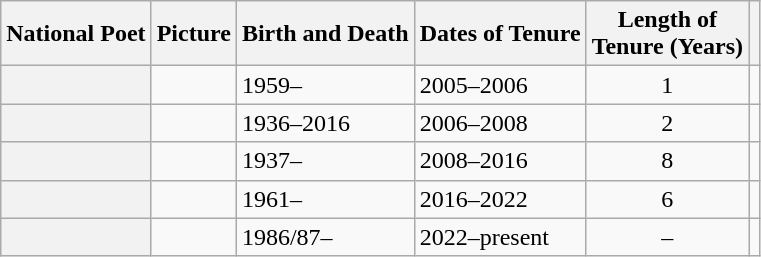<table class="wikitable plainrowheaders sortable" style="margin-right: 0;">
<tr>
<th scope="col">National Poet</th>
<th scope="col" class="unsortable">Picture</th>
<th scope="col">Birth and Death</th>
<th scope="col">Dates of Tenure</th>
<th scope="col">Length of<br>Tenure (Years)</th>
<th scope="col" class="unsortable"></th>
</tr>
<tr>
<th scope="row"></th>
<td></td>
<td>1959–</td>
<td>2005–2006</td>
<td style="text-align: center;">1</td>
<td style="text-align: center;"></td>
</tr>
<tr>
<th scope="row"></th>
<td></td>
<td>1936–2016</td>
<td>2006–2008</td>
<td style="text-align: center;">2</td>
<td style="text-align: center;"></td>
</tr>
<tr>
<th scope="row"></th>
<td></td>
<td>1937–</td>
<td>2008–2016</td>
<td style="text-align: center;">8</td>
<td style="text-align: center;"></td>
</tr>
<tr>
<th scope="row"></th>
<td></td>
<td>1961–</td>
<td>2016–2022</td>
<td style="text-align: center;">6</td>
<td style="text-align: center;"></td>
</tr>
<tr>
<th scope="row"></th>
<td></td>
<td>1986/87–</td>
<td>2022–present</td>
<td style="text-align: center;">–</td>
<td style="text-align: center;"></td>
</tr>
</table>
